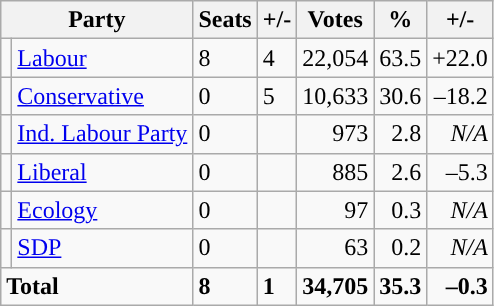<table class="wikitable sortable">
<tr>
<th colspan="2">Party</th>
<th>Seats</th>
<th>+/-</th>
<th>Votes</th>
<th>%</th>
<th>+/-</th>
</tr>
<tr>
<td style="background-color: "></td>
<td><a href='#'>Labour</a></td>
<td>8</td>
<td> 4</td>
<td style="text-align:right;">22,054</td>
<td style="text-align:right;">63.5</td>
<td style="text-align:right;">+22.0</td>
</tr>
<tr>
<td style="background-color: "></td>
<td><a href='#'>Conservative</a></td>
<td>0</td>
<td> 5</td>
<td style="text-align:right;">10,633</td>
<td style="text-align:right;">30.6</td>
<td style="text-align:right;">–18.2</td>
</tr>
<tr>
<td style="background-color: "></td>
<td><a href='#'>Ind. Labour Party</a></td>
<td>0</td>
<td></td>
<td style="text-align:right;">973</td>
<td style="text-align:right;">2.8</td>
<td style="text-align:right;"><em>N/A</em></td>
</tr>
<tr>
<td style="background-color: "></td>
<td><a href='#'>Liberal</a></td>
<td>0</td>
<td></td>
<td style="text-align:right;">885</td>
<td style="text-align:right;">2.6</td>
<td style="text-align:right;">–5.3</td>
</tr>
<tr>
<td style="background-color: "></td>
<td><a href='#'>Ecology</a></td>
<td>0</td>
<td></td>
<td style="text-align:right;">97</td>
<td style="text-align:right;">0.3</td>
<td style="text-align:right;"><em>N/A</em></td>
</tr>
<tr>
<td style="background-color: "></td>
<td><a href='#'>SDP</a></td>
<td>0</td>
<td></td>
<td style="text-align:right;">63</td>
<td style="text-align:right;">0.2</td>
<td style="text-align:right;"><em>N/A</em></td>
</tr>
<tr>
<td colspan="2"><strong>Total</strong></td>
<td><strong>8</strong></td>
<td> <strong>1</strong></td>
<td style="text-align:right;"><strong>34,705</strong></td>
<td style="text-align:right;"><strong>35.3</strong></td>
<td style="text-align:right;"><strong>–0.3</strong></td>
</tr>
</table>
